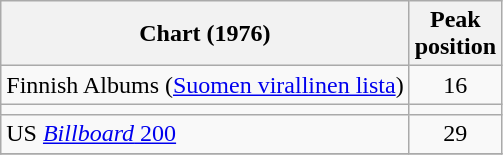<table class="wikitable sortable plainrowheaders" style="text-align:left;">
<tr>
<th scope="col">Chart (1976)</th>
<th scope="col">Peak<br> position</th>
</tr>
<tr>
<td>Finnish Albums (<a href='#'>Suomen virallinen lista</a>)</td>
<td align="center">16</td>
</tr>
<tr>
<td></td>
</tr>
<tr>
<td>US <a href='#'><em>Billboard</em> 200</a></td>
<td align="center">29</td>
</tr>
<tr>
</tr>
</table>
